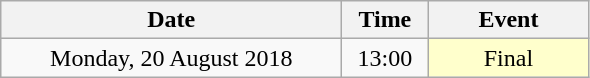<table class = "wikitable" style="text-align:center;">
<tr>
<th width=220>Date</th>
<th width=50>Time</th>
<th width=100>Event</th>
</tr>
<tr>
<td>Monday, 20 August 2018</td>
<td>13:00</td>
<td bgcolor=ffffcc>Final</td>
</tr>
</table>
